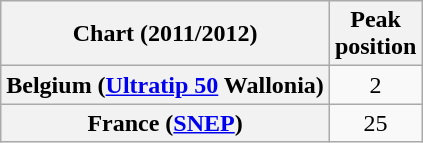<table class="wikitable sortable plainrowheaders">
<tr>
<th scope="col">Chart (2011/2012)</th>
<th scope="col">Peak<br>position</th>
</tr>
<tr>
<th scope="row">Belgium (<a href='#'>Ultratip 50</a> Wallonia)</th>
<td style="text-align:center;">2</td>
</tr>
<tr>
<th scope="row">France (<a href='#'>SNEP</a>)</th>
<td style="text-align:center;">25</td>
</tr>
</table>
